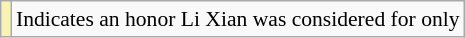<table class="wikitable" style="font-size:90%;">
<tr>
<td style="background-color:#faf4b2"></td>
<td>Indicates an honor Li Xian was considered for only</td>
</tr>
</table>
